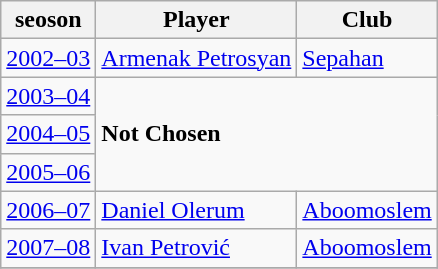<table class="wikitable">
<tr>
<th>seoson</th>
<th>Player</th>
<th>Club</th>
</tr>
<tr>
<td><a href='#'>2002–03</a></td>
<td> <a href='#'>Armenak Petrosyan</a></td>
<td><a href='#'>Sepahan</a></td>
</tr>
<tr>
<td><a href='#'>2003–04</a></td>
<td colspan="2" rowspan="3"><strong>Not Chosen</strong></td>
</tr>
<tr>
<td><a href='#'>2004–05</a></td>
</tr>
<tr>
<td><a href='#'>2005–06</a></td>
</tr>
<tr>
<td><a href='#'>2006–07</a></td>
<td> <a href='#'>Daniel Olerum</a></td>
<td><a href='#'>Aboomoslem</a></td>
</tr>
<tr>
<td><a href='#'>2007–08</a></td>
<td> <a href='#'>Ivan Petrović</a></td>
<td><a href='#'>Aboomoslem</a></td>
</tr>
<tr>
</tr>
</table>
